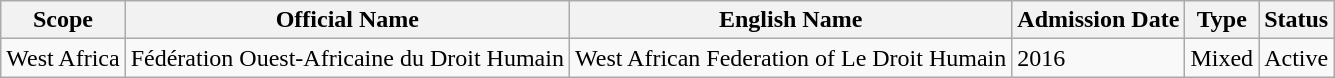<table class="wikitable sortable">
<tr>
<th>Scope</th>
<th>Official Name</th>
<th>English Name</th>
<th>Admission Date</th>
<th>Type</th>
<th>Status</th>
</tr>
<tr>
<td>West Africa</td>
<td>Fédération Ouest-Africaine du Droit Humain</td>
<td>West African Federation of Le Droit Humain</td>
<td>2016</td>
<td>Mixed</td>
<td>Active</td>
</tr>
</table>
